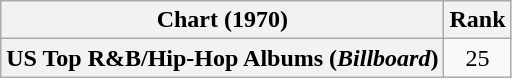<table class="wikitable sortable plainrowheaders">
<tr>
<th align="left">Chart (1970)</th>
<th style="text-align:center;">Rank</th>
</tr>
<tr>
<th scope="row">US Top R&B/Hip-Hop Albums (<em>Billboard</em>)</th>
<td style="text-align:center;">25</td>
</tr>
</table>
